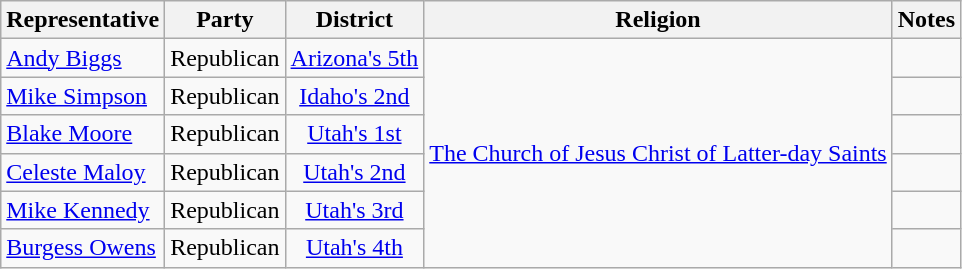<table class="wikitable sortable" style="text-align:center">
<tr>
<th>Representative</th>
<th>Party</th>
<th>District</th>
<th>Religion</th>
<th>Notes</th>
</tr>
<tr>
<td align=left nowrap> <a href='#'>Andy Biggs</a></td>
<td>Republican</td>
<td><a href='#'>Arizona's 5th</a></td>
<td rowspan="6"><a href='#'>The Church of Jesus Christ of Latter-day Saints</a></td>
<td></td>
</tr>
<tr>
<td align=left nowrap> <a href='#'>Mike Simpson</a></td>
<td>Republican</td>
<td><a href='#'>Idaho's 2nd</a></td>
<td></td>
</tr>
<tr>
<td align=left nowrap> <a href='#'>Blake Moore</a></td>
<td>Republican</td>
<td><a href='#'>Utah's 1st</a></td>
<td></td>
</tr>
<tr>
<td align=left nowrap> <a href='#'>Celeste Maloy</a></td>
<td>Republican</td>
<td><a href='#'>Utah's 2nd</a></td>
<td></td>
</tr>
<tr>
<td align=left nowrap> <a href='#'>Mike Kennedy</a></td>
<td>Republican</td>
<td><a href='#'>Utah's 3rd</a></td>
<td></td>
</tr>
<tr>
<td align=left nowrap> <a href='#'>Burgess Owens</a></td>
<td>Republican</td>
<td><a href='#'>Utah's 4th</a></td>
<td></td>
</tr>
</table>
